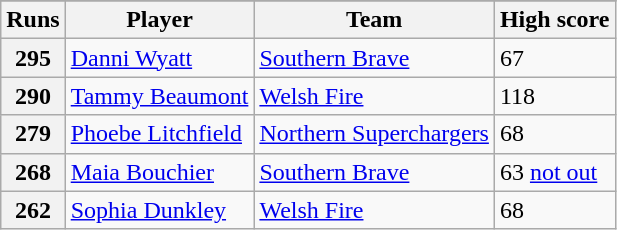<table class="wikitable" style="max-width:30em;">
<tr>
</tr>
<tr>
<th>Runs</th>
<th>Player</th>
<th>Team</th>
<th>High score</th>
</tr>
<tr>
<th>295</th>
<td><a href='#'>Danni Wyatt</a></td>
<td><a href='#'>Southern Brave</a></td>
<td>67</td>
</tr>
<tr>
<th>290</th>
<td><a href='#'>Tammy Beaumont</a></td>
<td><a href='#'>Welsh Fire</a></td>
<td>118</td>
</tr>
<tr>
<th>279</th>
<td><a href='#'>Phoebe Litchfield</a></td>
<td><a href='#'>Northern Superchargers</a></td>
<td>68</td>
</tr>
<tr>
<th>268</th>
<td><a href='#'>Maia Bouchier</a></td>
<td><a href='#'>Southern Brave</a></td>
<td>63 <a href='#'>not out</a></td>
</tr>
<tr>
<th>262</th>
<td><a href='#'>Sophia Dunkley</a></td>
<td><a href='#'>Welsh Fire</a></td>
<td>68</td>
</tr>
</table>
